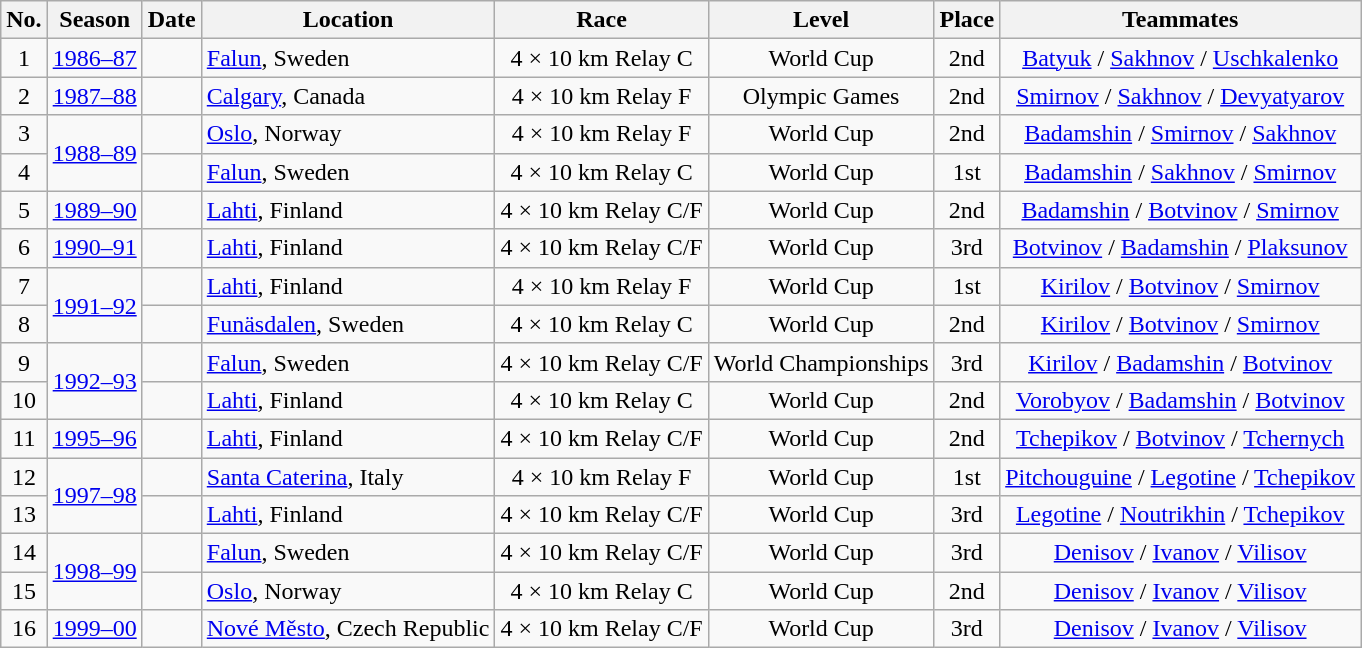<table class="wikitable sortable" style="text-align: center;">
<tr>
<th scope="col">No.</th>
<th scope="col">Season</th>
<th scope="col">Date</th>
<th scope="col">Location</th>
<th scope="col">Race</th>
<th scope="col">Level</th>
<th scope="col">Place</th>
<th scope="col">Teammates</th>
</tr>
<tr>
<td>1</td>
<td><a href='#'>1986–87</a></td>
<td style="text-align: right;"></td>
<td style="text-align: left;"> <a href='#'>Falun</a>, Sweden</td>
<td>4 × 10 km Relay C</td>
<td>World Cup</td>
<td>2nd</td>
<td><a href='#'>Batyuk</a> / <a href='#'>Sakhnov</a> / <a href='#'>Uschkalenko</a></td>
</tr>
<tr>
<td>2</td>
<td><a href='#'>1987–88</a></td>
<td style="text-align: right;"></td>
<td style="text-align: left;"> <a href='#'>Calgary</a>, Canada</td>
<td>4 × 10 km Relay F</td>
<td>Olympic Games</td>
<td>2nd</td>
<td><a href='#'>Smirnov</a> / <a href='#'>Sakhnov</a> / <a href='#'>Devyatyarov</a></td>
</tr>
<tr>
<td>3</td>
<td rowspan="2"><a href='#'>1988–89</a></td>
<td style="text-align: right;"></td>
<td style="text-align: left;"> <a href='#'>Oslo</a>, Norway</td>
<td>4 × 10 km Relay F</td>
<td>World Cup</td>
<td>2nd</td>
<td><a href='#'>Badamshin</a> / <a href='#'>Smirnov</a> / <a href='#'>Sakhnov</a></td>
</tr>
<tr>
<td>4</td>
<td style="text-align: right;"></td>
<td style="text-align: left;"> <a href='#'>Falun</a>, Sweden</td>
<td>4 × 10 km Relay C</td>
<td>World Cup</td>
<td>1st</td>
<td><a href='#'>Badamshin</a> / <a href='#'>Sakhnov</a> / <a href='#'>Smirnov</a></td>
</tr>
<tr>
<td>5</td>
<td><a href='#'>1989–90</a></td>
<td style="text-align: right;"></td>
<td style="text-align: left;"> <a href='#'>Lahti</a>, Finland</td>
<td>4 × 10 km Relay C/F</td>
<td>World Cup</td>
<td>2nd</td>
<td><a href='#'>Badamshin</a> / <a href='#'>Botvinov</a> / <a href='#'>Smirnov</a></td>
</tr>
<tr>
<td>6</td>
<td><a href='#'>1990–91</a></td>
<td style="text-align: right;"></td>
<td style="text-align: left;"> <a href='#'>Lahti</a>, Finland</td>
<td>4 × 10 km Relay C/F</td>
<td>World Cup</td>
<td>3rd</td>
<td><a href='#'>Botvinov</a> / <a href='#'>Badamshin</a> / <a href='#'>Plaksunov</a></td>
</tr>
<tr>
<td>7</td>
<td rowspan="2"><a href='#'>1991–92</a></td>
<td style="text-align: right;"></td>
<td style="text-align: left;"> <a href='#'>Lahti</a>, Finland</td>
<td>4 × 10 km Relay F</td>
<td>World Cup</td>
<td>1st</td>
<td><a href='#'>Kirilov</a> / <a href='#'>Botvinov</a> / <a href='#'>Smirnov</a></td>
</tr>
<tr>
<td>8</td>
<td style="text-align: right;"></td>
<td style="text-align: left;"> <a href='#'>Funäsdalen</a>, Sweden</td>
<td>4 × 10 km Relay C</td>
<td>World Cup</td>
<td>2nd</td>
<td><a href='#'>Kirilov</a> / <a href='#'>Botvinov</a> / <a href='#'>Smirnov</a></td>
</tr>
<tr>
<td>9</td>
<td rowspan="2"><a href='#'>1992–93</a></td>
<td style="text-align: right;"></td>
<td style="text-align: left;"> <a href='#'>Falun</a>, Sweden</td>
<td>4 × 10 km Relay C/F</td>
<td>World Championships</td>
<td>3rd</td>
<td><a href='#'>Kirilov</a> / <a href='#'>Badamshin</a> / <a href='#'>Botvinov</a></td>
</tr>
<tr>
<td>10</td>
<td style="text-align: right;"></td>
<td style="text-align: left;"> <a href='#'>Lahti</a>, Finland</td>
<td>4 × 10 km Relay C</td>
<td>World Cup</td>
<td>2nd</td>
<td><a href='#'>Vorobyov</a> / <a href='#'>Badamshin</a> / <a href='#'>Botvinov</a></td>
</tr>
<tr>
<td>11</td>
<td><a href='#'>1995–96</a></td>
<td style="text-align: right;"></td>
<td style="text-align: left;"> <a href='#'>Lahti</a>, Finland</td>
<td>4 × 10 km Relay C/F</td>
<td>World Cup</td>
<td>2nd</td>
<td><a href='#'>Tchepikov</a> / <a href='#'>Botvinov</a> / <a href='#'>Tchernych</a></td>
</tr>
<tr>
<td>12</td>
<td rowspan="2"><a href='#'>1997–98</a></td>
<td style="text-align: right;"></td>
<td style="text-align: left;"> <a href='#'>Santa Caterina</a>, Italy</td>
<td>4 × 10 km Relay F</td>
<td>World Cup</td>
<td>1st</td>
<td><a href='#'>Pitchouguine</a> / <a href='#'>Legotine</a> / <a href='#'>Tchepikov</a></td>
</tr>
<tr>
<td>13</td>
<td style="text-align: right;"></td>
<td style="text-align: left;"> <a href='#'>Lahti</a>, Finland</td>
<td>4 × 10 km Relay C/F</td>
<td>World Cup</td>
<td>3rd</td>
<td><a href='#'>Legotine</a> / <a href='#'>Noutrikhin</a> / <a href='#'>Tchepikov</a></td>
</tr>
<tr>
<td>14</td>
<td rowspan="2"><a href='#'>1998–99</a></td>
<td style="text-align: right;"></td>
<td style="text-align: left;"> <a href='#'>Falun</a>, Sweden</td>
<td>4 × 10 km Relay C/F</td>
<td>World Cup</td>
<td>3rd</td>
<td><a href='#'>Denisov</a> / <a href='#'>Ivanov</a> / <a href='#'>Vilisov</a></td>
</tr>
<tr>
<td>15</td>
<td style="text-align: right;"></td>
<td style="text-align: left;"> <a href='#'>Oslo</a>, Norway</td>
<td>4 × 10 km Relay C</td>
<td>World Cup</td>
<td>2nd</td>
<td><a href='#'>Denisov</a> / <a href='#'>Ivanov</a> / <a href='#'>Vilisov</a></td>
</tr>
<tr>
<td>16</td>
<td><a href='#'>1999–00</a></td>
<td style="text-align: right;"></td>
<td style="text-align: left;"> <a href='#'>Nové Město</a>, Czech Republic</td>
<td>4 × 10 km Relay C/F</td>
<td>World Cup</td>
<td>3rd</td>
<td><a href='#'>Denisov</a> / <a href='#'>Ivanov</a> / <a href='#'>Vilisov</a></td>
</tr>
</table>
